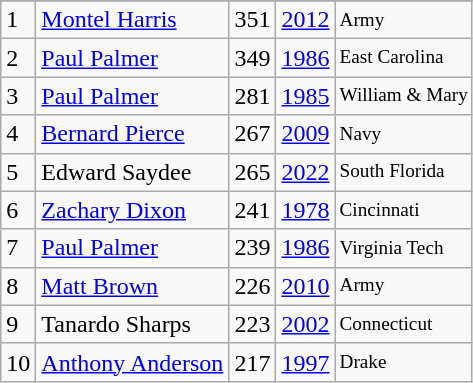<table class="wikitable">
<tr>
</tr>
<tr>
<td>1</td>
<td><a href='#'>Montel Harris</a></td>
<td>351</td>
<td><a href='#'>2012</a></td>
<td style="font-size:80%;">Army</td>
</tr>
<tr>
<td>2</td>
<td><a href='#'>Paul Palmer</a></td>
<td>349</td>
<td><a href='#'>1986</a></td>
<td style="font-size:80%;">East Carolina</td>
</tr>
<tr>
<td>3</td>
<td><a href='#'>Paul Palmer</a></td>
<td>281</td>
<td><a href='#'>1985</a></td>
<td style="font-size:80%;">William & Mary</td>
</tr>
<tr>
<td>4</td>
<td><a href='#'>Bernard Pierce</a></td>
<td>267</td>
<td><a href='#'>2009</a></td>
<td style="font-size:80%;">Navy</td>
</tr>
<tr>
<td>5</td>
<td>Edward Saydee</td>
<td>265</td>
<td><a href='#'>2022</a></td>
<td style="font-size:80%;">South Florida</td>
</tr>
<tr>
<td>6</td>
<td><a href='#'>Zachary Dixon</a></td>
<td>241</td>
<td><a href='#'>1978</a></td>
<td style="font-size:80%;">Cincinnati</td>
</tr>
<tr>
<td>7</td>
<td><a href='#'>Paul Palmer</a></td>
<td>239</td>
<td><a href='#'>1986</a></td>
<td style="font-size:80%;">Virginia Tech</td>
</tr>
<tr>
<td>8</td>
<td><a href='#'>Matt Brown</a></td>
<td>226</td>
<td><a href='#'>2010</a></td>
<td style="font-size:80%;">Army</td>
</tr>
<tr>
<td>9</td>
<td>Tanardo Sharps</td>
<td>223</td>
<td><a href='#'>2002</a></td>
<td style="font-size:80%;">Connecticut</td>
</tr>
<tr>
<td>10</td>
<td><a href='#'>Anthony Anderson</a></td>
<td>217</td>
<td><a href='#'>1997</a></td>
<td style="font-size:80%;">Drake</td>
</tr>
</table>
